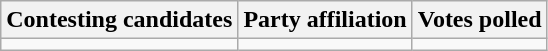<table class="wikitable sortable">
<tr>
<th>Contesting candidates</th>
<th>Party affiliation</th>
<th>Votes polled</th>
</tr>
<tr>
<td></td>
<td></td>
<td></td>
</tr>
</table>
